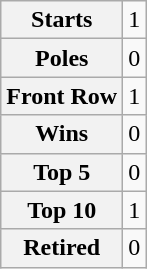<table class="wikitable" style="text-align:center">
<tr>
<th>Starts</th>
<td>1</td>
</tr>
<tr>
<th>Poles</th>
<td>0</td>
</tr>
<tr>
<th>Front Row</th>
<td>1</td>
</tr>
<tr>
<th>Wins</th>
<td>0</td>
</tr>
<tr>
<th>Top 5</th>
<td>0</td>
</tr>
<tr>
<th>Top 10</th>
<td>1</td>
</tr>
<tr>
<th>Retired</th>
<td>0</td>
</tr>
</table>
